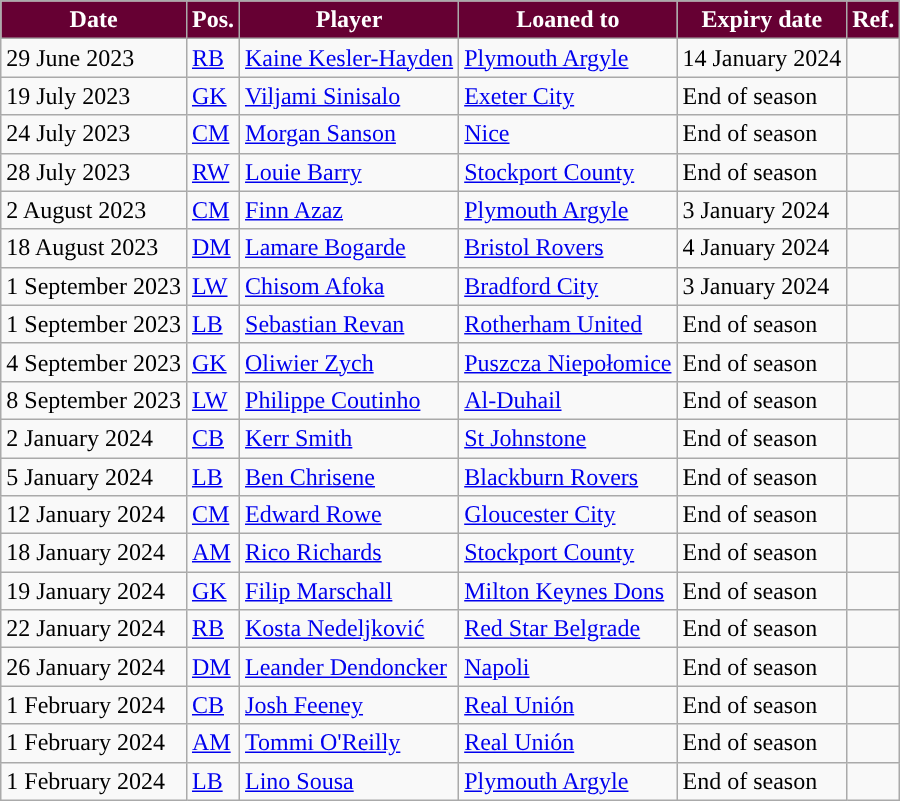<table class="wikitable plainrowheaders sortable">
<tr>
<th style="background:#660033; color:#ffffff; ">Date</th>
<th style="background:#660033; color:#ffffff; ">Pos.</th>
<th style="background:#660033; color:#ffffff; ">Player</th>
<th style="background:#660033; color:#ffffff; ">Loaned to</th>
<th style="background:#660033; color:#ffffff; ">Expiry date</th>
<th style="background:#660033; color:#ffffff; ">Ref.</th>
</tr>
<tr>
<td>29 June 2023</td>
<td><a href='#'>RB</a></td>
<td> <a href='#'>Kaine Kesler-Hayden</a></td>
<td> <a href='#'>Plymouth Argyle</a></td>
<td>14 January 2024</td>
<td></td>
</tr>
<tr>
<td>19 July 2023</td>
<td><a href='#'>GK</a></td>
<td> <a href='#'>Viljami Sinisalo</a></td>
<td> <a href='#'>Exeter City</a></td>
<td>End of season</td>
<td></td>
</tr>
<tr>
<td>24 July 2023</td>
<td><a href='#'>CM</a></td>
<td> <a href='#'>Morgan Sanson</a></td>
<td> <a href='#'>Nice</a></td>
<td>End of season</td>
<td></td>
</tr>
<tr>
<td>28 July 2023</td>
<td><a href='#'>RW</a></td>
<td> <a href='#'>Louie Barry</a></td>
<td> <a href='#'>Stockport County</a></td>
<td>End of season</td>
<td></td>
</tr>
<tr>
<td>2 August 2023</td>
<td><a href='#'>CM</a></td>
<td> <a href='#'>Finn Azaz</a></td>
<td> <a href='#'>Plymouth Argyle</a></td>
<td>3 January 2024</td>
<td></td>
</tr>
<tr>
<td>18 August 2023</td>
<td><a href='#'>DM</a></td>
<td> <a href='#'>Lamare Bogarde</a></td>
<td> <a href='#'>Bristol Rovers</a></td>
<td>4 January 2024</td>
<td></td>
</tr>
<tr>
<td>1 September 2023</td>
<td><a href='#'>LW</a></td>
<td> <a href='#'>Chisom Afoka</a></td>
<td> <a href='#'>Bradford City</a></td>
<td>3 January 2024</td>
<td></td>
</tr>
<tr>
<td>1 September 2023</td>
<td><a href='#'>LB</a></td>
<td> <a href='#'>Sebastian Revan</a></td>
<td> <a href='#'>Rotherham United</a></td>
<td>End of season</td>
<td></td>
</tr>
<tr>
<td>4 September 2023</td>
<td><a href='#'>GK</a></td>
<td> <a href='#'>Oliwier Zych</a></td>
<td> <a href='#'>Puszcza Niepołomice</a></td>
<td>End of season</td>
<td></td>
</tr>
<tr>
<td>8 September 2023</td>
<td><a href='#'>LW</a></td>
<td> <a href='#'>Philippe Coutinho</a></td>
<td> <a href='#'>Al-Duhail</a></td>
<td>End of season</td>
<td></td>
</tr>
<tr>
<td>2 January 2024</td>
<td><a href='#'>CB</a></td>
<td> <a href='#'>Kerr Smith</a></td>
<td> <a href='#'>St Johnstone</a></td>
<td>End of season</td>
<td></td>
</tr>
<tr>
<td>5 January 2024</td>
<td><a href='#'>LB</a></td>
<td> <a href='#'>Ben Chrisene</a></td>
<td> <a href='#'>Blackburn Rovers</a></td>
<td>End of season</td>
<td></td>
</tr>
<tr>
<td>12 January 2024</td>
<td><a href='#'>CM</a></td>
<td> <a href='#'>Edward Rowe</a></td>
<td> <a href='#'>Gloucester City</a></td>
<td>End of season</td>
<td></td>
</tr>
<tr>
<td>18 January 2024</td>
<td><a href='#'>AM</a></td>
<td> <a href='#'>Rico Richards</a></td>
<td> <a href='#'>Stockport County</a></td>
<td>End of season</td>
<td></td>
</tr>
<tr>
<td>19 January 2024</td>
<td><a href='#'>GK</a></td>
<td> <a href='#'>Filip Marschall</a></td>
<td> <a href='#'>Milton Keynes Dons</a></td>
<td>End of season</td>
<td></td>
</tr>
<tr>
<td>22 January 2024</td>
<td><a href='#'>RB</a></td>
<td> <a href='#'>Kosta Nedeljković</a></td>
<td> <a href='#'>Red Star Belgrade</a></td>
<td>End of season</td>
<td></td>
</tr>
<tr>
<td>26 January 2024</td>
<td><a href='#'>DM</a></td>
<td> <a href='#'>Leander Dendoncker</a></td>
<td> <a href='#'>Napoli</a></td>
<td>End of season</td>
<td></td>
</tr>
<tr>
<td>1 February 2024</td>
<td><a href='#'>CB</a></td>
<td> <a href='#'>Josh Feeney</a></td>
<td> <a href='#'>Real Unión</a></td>
<td>End of season</td>
<td></td>
</tr>
<tr>
<td>1 February 2024</td>
<td><a href='#'>AM</a></td>
<td> <a href='#'>Tommi O'Reilly</a></td>
<td> <a href='#'>Real Unión</a></td>
<td>End of season</td>
<td></td>
</tr>
<tr>
<td>1 February 2024</td>
<td><a href='#'>LB</a></td>
<td> <a href='#'>Lino Sousa</a></td>
<td> <a href='#'>Plymouth Argyle</a></td>
<td>End of season</td>
<td></td>
</tr>
</table>
